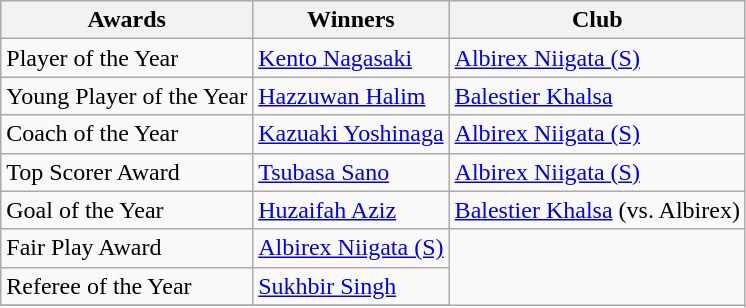<table class="wikitable">
<tr>
<th>Awards</th>
<th>Winners</th>
<th>Club</th>
</tr>
<tr>
<td>Player of the Year</td>
<td> <a href='#'>Kento Nagasaki</a></td>
<td> <a href='#'>Albirex Niigata (S)</a></td>
</tr>
<tr>
<td>Young Player of the Year</td>
<td><a href='#'>Hazzuwan Halim</a></td>
<td><a href='#'>Balestier Khalsa</a></td>
</tr>
<tr>
<td>Coach of the Year</td>
<td> <a href='#'>Kazuaki Yoshinaga</a></td>
<td> <a href='#'>Albirex Niigata (S)</a></td>
</tr>
<tr>
<td>Top Scorer Award</td>
<td> <a href='#'>Tsubasa Sano</a></td>
<td> <a href='#'>Albirex Niigata (S)</a></td>
</tr>
<tr>
<td>Goal of the Year</td>
<td><a href='#'>Huzaifah Aziz</a></td>
<td><a href='#'>Balestier Khalsa</a> (vs. Albirex)</td>
</tr>
<tr>
<td>Fair Play Award</td>
<td> <a href='#'>Albirex Niigata (S)</a></td>
</tr>
<tr>
<td>Referee of the Year</td>
<td><a href='#'>Sukhbir Singh</a></td>
</tr>
<tr>
</tr>
</table>
